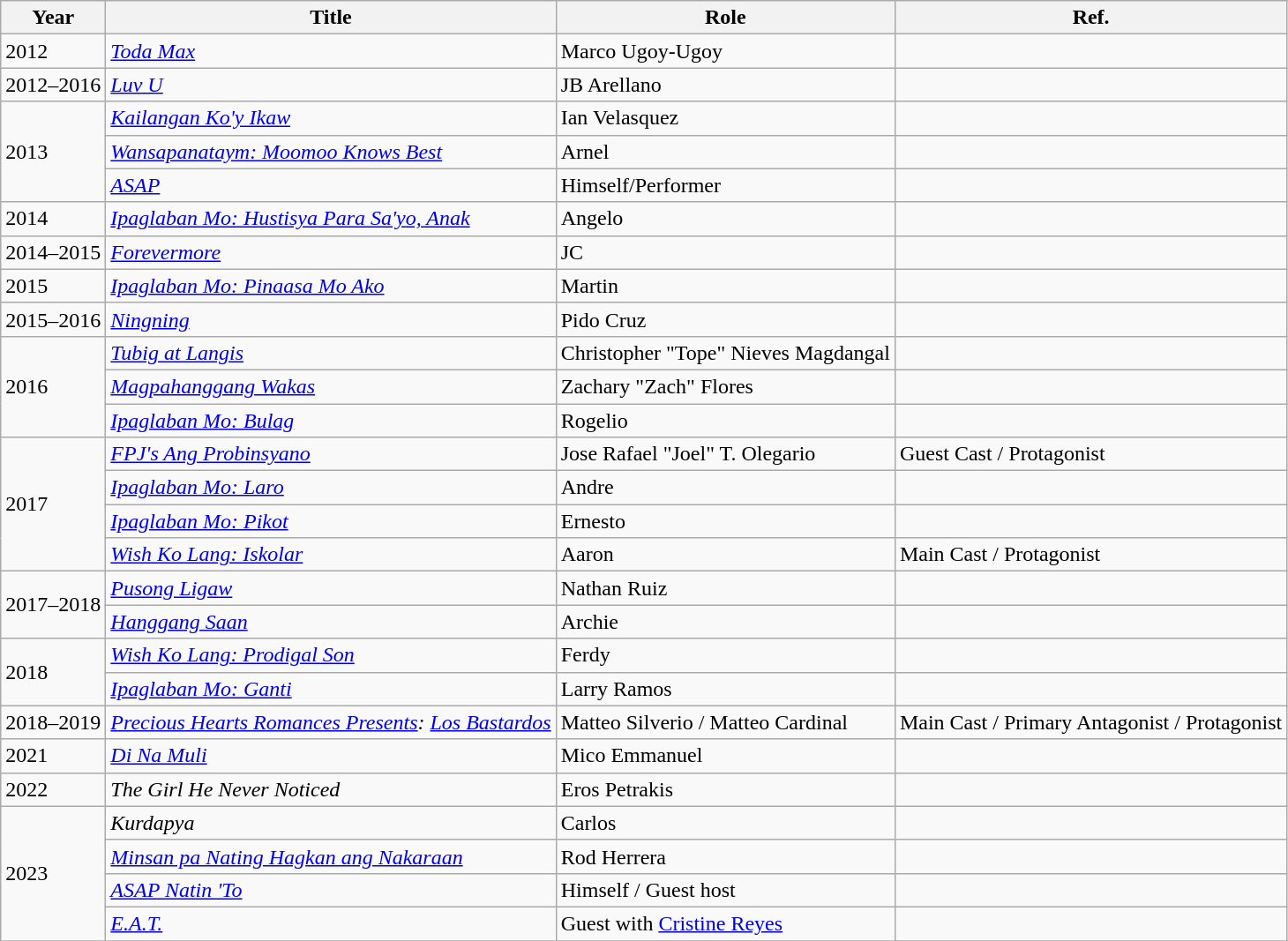<table class="wikitable">
<tr>
<th>Year</th>
<th>Title</th>
<th>Role</th>
<th>Ref.</th>
</tr>
<tr>
<td>2012</td>
<td><em><a href='#'>Toda Max</a></em></td>
<td>Marco Ugoy-Ugoy</td>
<td></td>
</tr>
<tr>
<td>2012–2016</td>
<td><em><a href='#'>Luv U</a></em></td>
<td>JB Arellano</td>
<td></td>
</tr>
<tr>
<td rowspan="3">2013</td>
<td><em><a href='#'>Kailangan Ko'y Ikaw</a></em></td>
<td>Ian Velasquez</td>
<td></td>
</tr>
<tr>
<td><em><a href='#'>Wansapanataym: Moomoo Knows Best</a></em></td>
<td>Arnel</td>
<td></td>
</tr>
<tr>
<td><em><a href='#'>ASAP</a></em></td>
<td>Himself/Performer</td>
<td></td>
</tr>
<tr>
<td>2014</td>
<td><em><a href='#'>Ipaglaban Mo: Hustisya Para Sa'yo, Anak</a></em></td>
<td>Angelo</td>
<td></td>
</tr>
<tr>
<td>2014–2015</td>
<td><em><a href='#'>Forevermore</a></em></td>
<td>JC</td>
<td></td>
</tr>
<tr>
<td>2015</td>
<td><em><a href='#'>Ipaglaban Mo: Pinaasa Mo Ako</a></em></td>
<td>Martin</td>
<td></td>
</tr>
<tr>
<td>2015–2016</td>
<td><em><a href='#'>Ningning</a></em></td>
<td>Pido Cruz</td>
<td></td>
</tr>
<tr>
<td rowspan="3">2016</td>
<td><em><a href='#'>Tubig at Langis</a></em></td>
<td>Christopher "Tope" Nieves Magdangal</td>
<td></td>
</tr>
<tr>
<td><em><a href='#'>Magpahanggang Wakas</a></em></td>
<td>Zachary "Zach" Flores</td>
<td></td>
</tr>
<tr>
<td><em><a href='#'>Ipaglaban Mo: Bulag</a></em></td>
<td>Rogelio</td>
<td></td>
</tr>
<tr>
<td rowspan="4">2017</td>
<td><a href='#'><em>FPJ's Ang Probinsyano</em></a></td>
<td>Jose Rafael "Joel" T. Olegario</td>
<td>Guest Cast / Protagonist</td>
</tr>
<tr>
<td><em><a href='#'>Ipaglaban Mo: Laro</a></em></td>
<td>Andre</td>
<td></td>
</tr>
<tr>
<td><em><a href='#'>Ipaglaban Mo: Pikot</a></em></td>
<td>Ernesto</td>
<td></td>
</tr>
<tr>
<td><em><a href='#'>Wish Ko Lang: Iskolar</a></em></td>
<td>Aaron</td>
<td>Main Cast / Protagonist</td>
</tr>
<tr>
<td rowspan="2">2017–2018</td>
<td><em><a href='#'>Pusong Ligaw</a></em></td>
<td>Nathan Ruiz</td>
<td></td>
</tr>
<tr>
<td><em><a href='#'>Hanggang Saan</a></em></td>
<td>Archie</td>
<td></td>
</tr>
<tr>
<td rowspan=2>2018</td>
<td><em><a href='#'>Wish Ko Lang: Prodigal Son</a></em></td>
<td>Ferdy</td>
<td></td>
</tr>
<tr>
<td><em><a href='#'>Ipaglaban Mo: Ganti</a></em></td>
<td>Larry Ramos</td>
<td></td>
</tr>
<tr>
<td>2018–2019</td>
<td><em><a href='#'>Precious Hearts Romances Presents</a>: <a href='#'>Los Bastardos</a></em></td>
<td>Matteo Silverio / Matteo Cardinal</td>
<td>Main Cast / Primary Antagonist / Protagonist</td>
</tr>
<tr>
<td>2021</td>
<td><em><a href='#'>Di Na Muli</a></em></td>
<td>Mico Emmanuel</td>
<td></td>
</tr>
<tr>
<td>2022</td>
<td><em>The Girl He Never Noticed</em></td>
<td>Eros Petrakis</td>
<td></td>
</tr>
<tr>
<td rowspan="4">2023</td>
<td><em>Kurdapya</em></td>
<td>Carlos</td>
<td></td>
</tr>
<tr>
<td><em><a href='#'>Minsan pa Nating Hagkan ang Nakaraan</a></em></td>
<td>Rod Herrera</td>
<td></td>
</tr>
<tr>
<td><em><a href='#'>ASAP Natin 'To</a></em></td>
<td>Himself / Guest host</td>
<td></td>
</tr>
<tr>
<td><em><a href='#'>E.A.T.</a></em></td>
<td>Guest with <a href='#'>Cristine Reyes</a></td>
<td></td>
</tr>
<tr>
</tr>
</table>
